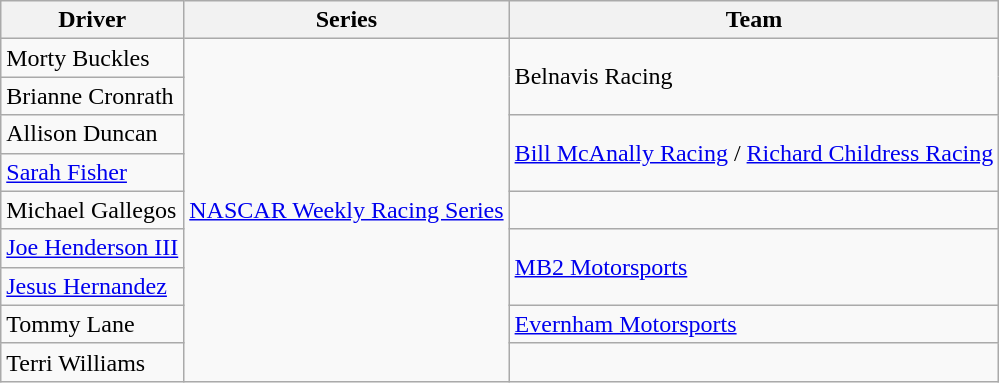<table class="wikitable">
<tr>
<th>Driver</th>
<th>Series</th>
<th>Team</th>
</tr>
<tr>
<td>Morty Buckles</td>
<td rowspan="9"><a href='#'>NASCAR Weekly Racing Series</a></td>
<td rowspan="2">Belnavis Racing</td>
</tr>
<tr>
<td>Brianne Cronrath</td>
</tr>
<tr>
<td>Allison Duncan</td>
<td rowspan="2"><a href='#'>Bill McAnally Racing</a> / <a href='#'>Richard Childress Racing</a></td>
</tr>
<tr>
<td><a href='#'>Sarah Fisher</a></td>
</tr>
<tr>
<td>Michael Gallegos</td>
<td></td>
</tr>
<tr>
<td><a href='#'>Joe Henderson III</a></td>
<td rowspan="2"><a href='#'>MB2 Motorsports</a></td>
</tr>
<tr>
<td><a href='#'>Jesus Hernandez</a></td>
</tr>
<tr>
<td>Tommy Lane</td>
<td><a href='#'>Evernham Motorsports</a></td>
</tr>
<tr>
<td>Terri Williams</td>
<td></td>
</tr>
</table>
